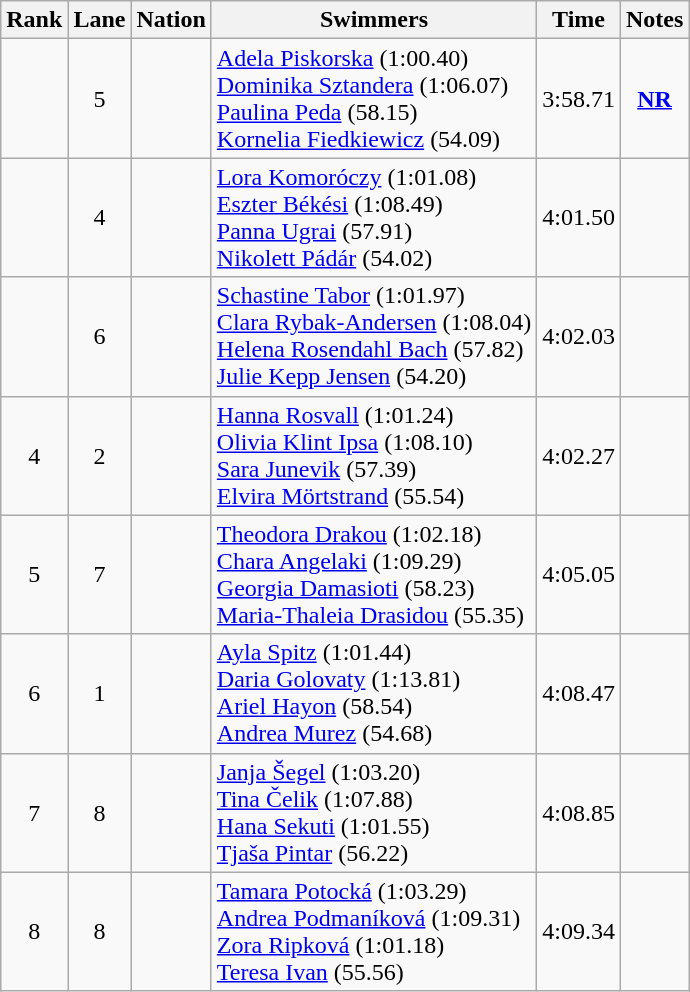<table class="wikitable sortable" style="text-align:center">
<tr>
<th>Rank</th>
<th>Lane</th>
<th>Nation</th>
<th>Swimmers</th>
<th>Time</th>
<th>Notes</th>
</tr>
<tr>
<td></td>
<td>5</td>
<td align=left></td>
<td align=left><a href='#'>Adela Piskorska</a> (1:00.40)<br><a href='#'>Dominika Sztandera</a> (1:06.07)<br><a href='#'>Paulina Peda</a> (58.15)<br><a href='#'>Kornelia Fiedkiewicz</a> (54.09)</td>
<td>3:58.71</td>
<td><strong><a href='#'>NR</a></strong></td>
</tr>
<tr>
<td></td>
<td>4</td>
<td align=left></td>
<td align=left><a href='#'>Lora Komoróczy</a> (1:01.08)<br><a href='#'>Eszter Békési</a> (1:08.49)<br><a href='#'>Panna Ugrai</a> (57.91)<br><a href='#'>Nikolett Pádár</a> (54.02)</td>
<td>4:01.50</td>
<td></td>
</tr>
<tr>
<td></td>
<td>6</td>
<td align=left></td>
<td align=left><a href='#'>Schastine Tabor</a> (1:01.97)<br><a href='#'>Clara Rybak-Andersen</a> (1:08.04)<br><a href='#'>Helena Rosendahl Bach</a> (57.82)<br><a href='#'>Julie Kepp Jensen</a> (54.20)</td>
<td>4:02.03</td>
<td></td>
</tr>
<tr>
<td>4</td>
<td>2</td>
<td align=left></td>
<td align=left><a href='#'>Hanna Rosvall</a> (1:01.24)<br><a href='#'>Olivia Klint Ipsa</a> (1:08.10)<br><a href='#'>Sara Junevik</a> (57.39)<br><a href='#'>Elvira Mörtstrand</a> (55.54)</td>
<td>4:02.27</td>
<td></td>
</tr>
<tr>
<td>5</td>
<td>7</td>
<td align=left></td>
<td align=left><a href='#'>Theodora Drakou</a> (1:02.18)<br><a href='#'>Chara Angelaki</a> (1:09.29)<br><a href='#'>Georgia Damasioti</a> (58.23)<br><a href='#'>Maria-Thaleia Drasidou</a> (55.35)</td>
<td>4:05.05</td>
<td></td>
</tr>
<tr>
<td>6</td>
<td>1</td>
<td align=left></td>
<td align=left><a href='#'>Ayla Spitz</a> (1:01.44)<br><a href='#'>Daria Golovaty</a> (1:13.81)<br><a href='#'>Ariel Hayon</a> (58.54)<br><a href='#'>Andrea Murez</a> (54.68)</td>
<td>4:08.47</td>
<td></td>
</tr>
<tr>
<td>7</td>
<td>8</td>
<td align=left></td>
<td align=left><a href='#'>Janja Šegel</a> (1:03.20)<br><a href='#'>Tina Čelik</a> (1:07.88)<br><a href='#'>Hana Sekuti</a> (1:01.55)<br><a href='#'>Tjaša Pintar</a> (56.22)</td>
<td>4:08.85</td>
<td></td>
</tr>
<tr>
<td>8</td>
<td>8</td>
<td align=left></td>
<td align=left><a href='#'>Tamara Potocká</a> (1:03.29)<br><a href='#'>Andrea Podmaníková</a> (1:09.31)<br><a href='#'>Zora Ripková</a> (1:01.18)<br><a href='#'>Teresa Ivan</a> (55.56)</td>
<td>4:09.34</td>
<td></td>
</tr>
</table>
